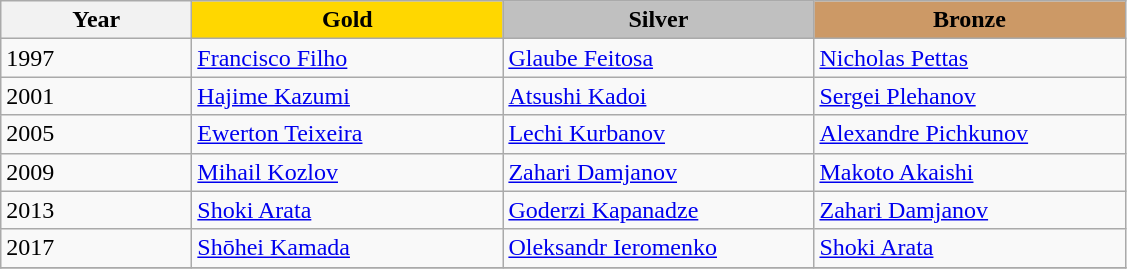<table class="wikitable">
<tr align=center>
<th width="120">Year</th>
<td width="200" bgcolor="gold"><strong>Gold</strong></td>
<td width="200" bgcolor="silver"><strong>Silver</strong></td>
<td width="200" bgcolor="CC9966"><strong>Bronze</strong></td>
</tr>
<tr>
<td>1997</td>
<td> <a href='#'>Francisco Filho</a></td>
<td> <a href='#'>Glaube Feitosa</a></td>
<td> <a href='#'>Nicholas Pettas</a></td>
</tr>
<tr>
<td>2001</td>
<td> <a href='#'>Hajime Kazumi</a></td>
<td> <a href='#'>Atsushi Kadoi</a></td>
<td> <a href='#'>Sergei Plehanov</a></td>
</tr>
<tr>
<td>2005</td>
<td> <a href='#'>Ewerton Teixeira</a></td>
<td> <a href='#'>Lechi Kurbanov</a></td>
<td> <a href='#'>Alexandre Pichkunov</a></td>
</tr>
<tr>
<td>2009</td>
<td> <a href='#'>Mihail Kozlov</a></td>
<td> <a href='#'>Zahari Damjanov</a></td>
<td><a href='#'>Makoto Akaishi</a></td>
</tr>
<tr>
<td>2013</td>
<td> <a href='#'>Shoki Arata</a></td>
<td> <a href='#'>Goderzi Kapanadze</a></td>
<td> <a href='#'>Zahari Damjanov</a></td>
</tr>
<tr>
<td>2017</td>
<td><a href='#'>Shōhei Kamada</a></td>
<td> <a href='#'>Oleksandr Ieromenko</a></td>
<td> <a href='#'>Shoki Arata</a></td>
</tr>
<tr>
</tr>
</table>
